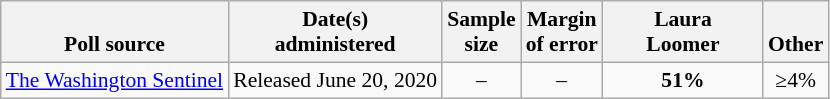<table class="wikitable" style="font-size:90%;text-align:center;">
<tr valign=bottom>
<th>Poll source</th>
<th>Date(s)<br>administered</th>
<th>Sample<br>size</th>
<th>Margin<br>of error</th>
<th style="width:100px;">Laura<br>Loomer</th>
<th>Other</th>
</tr>
<tr>
<td style="text-align:left;"><a href='#'>The Washington Sentinel</a></td>
<td>Released June 20, 2020</td>
<td>–</td>
<td>–</td>
<td><strong>51%</strong></td>
<td>≥4%</td>
</tr>
</table>
